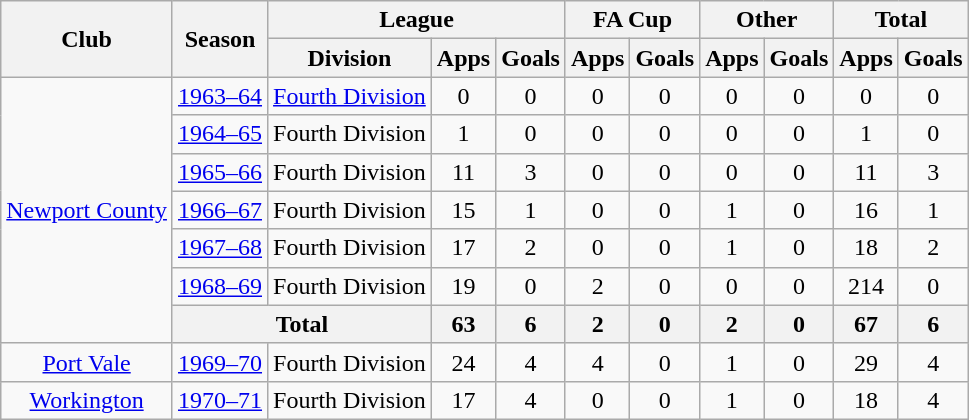<table class="wikitable" style="text-align: center;">
<tr>
<th rowspan="2">Club</th>
<th rowspan="2">Season</th>
<th colspan="3">League</th>
<th colspan="2">FA Cup</th>
<th colspan="2">Other</th>
<th colspan="2">Total</th>
</tr>
<tr>
<th>Division</th>
<th>Apps</th>
<th>Goals</th>
<th>Apps</th>
<th>Goals</th>
<th>Apps</th>
<th>Goals</th>
<th>Apps</th>
<th>Goals</th>
</tr>
<tr>
<td rowspan="7"><a href='#'>Newport County</a></td>
<td><a href='#'>1963–64</a></td>
<td><a href='#'>Fourth Division</a></td>
<td>0</td>
<td>0</td>
<td>0</td>
<td>0</td>
<td>0</td>
<td>0</td>
<td>0</td>
<td>0</td>
</tr>
<tr>
<td><a href='#'>1964–65</a></td>
<td>Fourth Division</td>
<td>1</td>
<td>0</td>
<td>0</td>
<td>0</td>
<td>0</td>
<td>0</td>
<td>1</td>
<td>0</td>
</tr>
<tr>
<td><a href='#'>1965–66</a></td>
<td>Fourth Division</td>
<td>11</td>
<td>3</td>
<td>0</td>
<td>0</td>
<td>0</td>
<td>0</td>
<td>11</td>
<td>3</td>
</tr>
<tr>
<td><a href='#'>1966–67</a></td>
<td>Fourth Division</td>
<td>15</td>
<td>1</td>
<td>0</td>
<td>0</td>
<td>1</td>
<td>0</td>
<td>16</td>
<td>1</td>
</tr>
<tr>
<td><a href='#'>1967–68</a></td>
<td>Fourth Division</td>
<td>17</td>
<td>2</td>
<td>0</td>
<td>0</td>
<td>1</td>
<td>0</td>
<td>18</td>
<td>2</td>
</tr>
<tr>
<td><a href='#'>1968–69</a></td>
<td>Fourth Division</td>
<td>19</td>
<td>0</td>
<td>2</td>
<td>0</td>
<td>0</td>
<td>0</td>
<td>214</td>
<td>0</td>
</tr>
<tr>
<th colspan="2">Total</th>
<th>63</th>
<th>6</th>
<th>2</th>
<th>0</th>
<th>2</th>
<th>0</th>
<th>67</th>
<th>6</th>
</tr>
<tr>
<td><a href='#'>Port Vale</a></td>
<td><a href='#'>1969–70</a></td>
<td>Fourth Division</td>
<td>24</td>
<td>4</td>
<td>4</td>
<td>0</td>
<td>1</td>
<td>0</td>
<td>29</td>
<td>4</td>
</tr>
<tr>
<td><a href='#'>Workington</a></td>
<td><a href='#'>1970–71</a></td>
<td>Fourth Division</td>
<td>17</td>
<td>4</td>
<td>0</td>
<td>0</td>
<td>1</td>
<td>0</td>
<td>18</td>
<td>4</td>
</tr>
</table>
